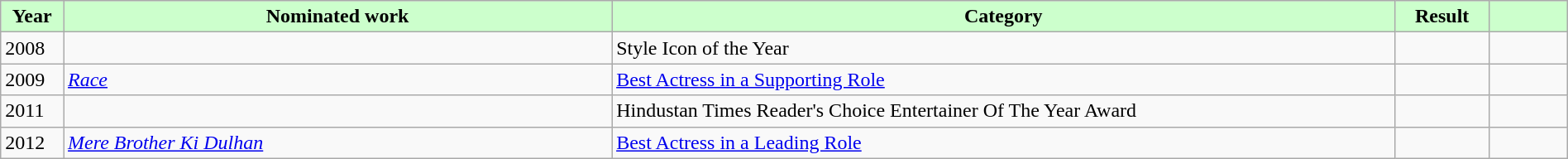<table class="wikitable" style="width:100%;">
<tr style="background:#cfc; text-align:center;">
<td scope="col" style="width:4%;"><strong>Year</strong></td>
<td scope="col" style="width:35%;"><strong>Nominated work</strong></td>
<td scope="col" style="width:50%;"><strong>Category</strong></td>
<td scope="col" style="width:6%;"><strong>Result</strong></td>
<td scope="col" style="width:5%;"><strong></strong></td>
</tr>
<tr>
<td>2008</td>
<td></td>
<td>Style Icon of the Year</td>
<td></td>
<td style="text-align:center;"></td>
</tr>
<tr>
<td>2009</td>
<td><em><a href='#'>Race</a></em></td>
<td><a href='#'>Best Actress in a Supporting Role</a></td>
<td></td>
<td style="text-align:center;"></td>
</tr>
<tr>
<td>2011</td>
<td></td>
<td>Hindustan Times Reader's Choice Entertainer Of The Year Award</td>
<td></td>
<td style="text-align:center;"></td>
</tr>
<tr>
<td>2012</td>
<td><em><a href='#'>Mere Brother Ki Dulhan</a></em></td>
<td><a href='#'>Best Actress in a Leading Role</a></td>
<td></td>
<td style="text-align:center;"></td>
</tr>
</table>
